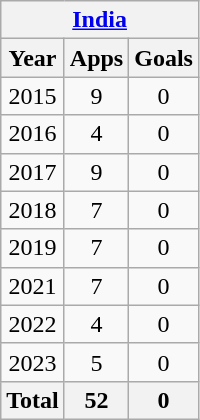<table class="wikitable" style="text-align:center">
<tr>
<th colspan=3><a href='#'>India</a></th>
</tr>
<tr>
<th>Year</th>
<th>Apps</th>
<th>Goals</th>
</tr>
<tr>
<td>2015</td>
<td>9</td>
<td>0</td>
</tr>
<tr>
<td>2016</td>
<td>4</td>
<td>0</td>
</tr>
<tr>
<td>2017</td>
<td>9</td>
<td>0</td>
</tr>
<tr>
<td>2018</td>
<td>7</td>
<td>0</td>
</tr>
<tr>
<td>2019</td>
<td>7</td>
<td>0</td>
</tr>
<tr>
<td>2021</td>
<td>7</td>
<td>0</td>
</tr>
<tr>
<td>2022</td>
<td>4</td>
<td>0</td>
</tr>
<tr>
<td>2023</td>
<td>5</td>
<td>0</td>
</tr>
<tr>
<th>Total</th>
<th>52</th>
<th>0</th>
</tr>
</table>
